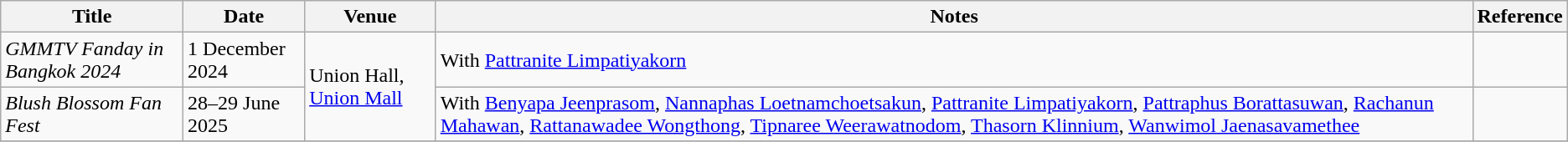<table class="wikitable" style="text-align:left;">
<tr>
<th>Title</th>
<th>Date</th>
<th>Venue</th>
<th>Notes</th>
<th>Reference</th>
</tr>
<tr>
<td><em>GMMTV Fanday in Bangkok 2024</em></td>
<td>1 December 2024</td>
<td rowspan="2">Union Hall, <a href='#'>Union Mall</a></td>
<td>With <a href='#'>Pattranite Limpatiyakorn</a></td>
<td></td>
</tr>
<tr>
<td><em>Blush Blossom Fan Fest</em></td>
<td>28–29 June 2025</td>
<td>With <a href='#'>Benyapa Jeenprasom</a>, <a href='#'>Nannaphas Loetnamchoetsakun</a>, <a href='#'>Pattranite Limpatiyakorn</a>, <a href='#'>Pattraphus Borattasuwan</a>, <a href='#'>Rachanun Mahawan</a>, <a href='#'>Rattanawadee Wongthong</a>, <a href='#'>Tipnaree Weerawatnodom</a>, <a href='#'>Thasorn Klinnium</a>, <a href='#'>Wanwimol Jaenasavamethee</a></td>
<td></td>
</tr>
<tr>
</tr>
</table>
